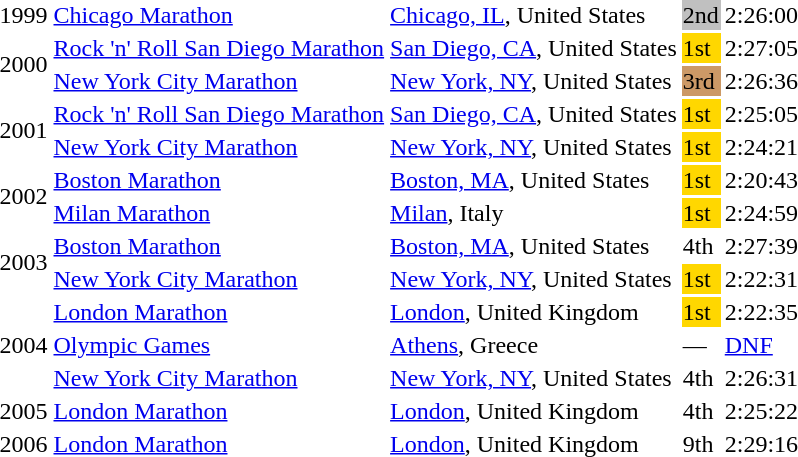<table>
<tr>
<td>1999</td>
<td><a href='#'>Chicago Marathon</a></td>
<td><a href='#'>Chicago, IL</a>, United States</td>
<td bgcolor=silver>2nd</td>
<td>2:26:00</td>
</tr>
<tr>
<td rowspan=2>2000</td>
<td><a href='#'>Rock 'n' Roll San Diego Marathon</a></td>
<td><a href='#'>San Diego, CA</a>, United States</td>
<td bgcolor=gold>1st</td>
<td>2:27:05</td>
</tr>
<tr>
<td><a href='#'>New York City Marathon</a></td>
<td><a href='#'>New York, NY</a>, United States</td>
<td bgcolor=cc9966>3rd</td>
<td>2:26:36</td>
</tr>
<tr>
<td rowspan=2>2001</td>
<td><a href='#'>Rock 'n' Roll San Diego Marathon</a></td>
<td><a href='#'>San Diego, CA</a>, United States</td>
<td bgcolor=gold>1st</td>
<td>2:25:05</td>
</tr>
<tr>
<td><a href='#'>New York City Marathon</a></td>
<td><a href='#'>New York, NY</a>, United States</td>
<td bgcolor=gold>1st</td>
<td>2:24:21</td>
</tr>
<tr>
<td rowspan=2>2002</td>
<td><a href='#'>Boston Marathon</a></td>
<td><a href='#'>Boston, MA</a>, United States</td>
<td bgcolor=gold>1st</td>
<td>2:20:43</td>
</tr>
<tr>
<td><a href='#'>Milan Marathon</a></td>
<td><a href='#'>Milan</a>, Italy</td>
<td bgcolor=gold>1st</td>
<td>2:24:59</td>
</tr>
<tr>
<td rowspan=2>2003</td>
<td><a href='#'>Boston Marathon</a></td>
<td><a href='#'>Boston, MA</a>, United States</td>
<td>4th</td>
<td>2:27:39</td>
</tr>
<tr>
<td><a href='#'>New York City Marathon</a></td>
<td><a href='#'>New York, NY</a>, United States</td>
<td bgcolor=gold>1st</td>
<td>2:22:31</td>
</tr>
<tr>
<td rowspan=3>2004</td>
<td><a href='#'>London Marathon</a></td>
<td><a href='#'>London</a>, United Kingdom</td>
<td bgcolor=gold>1st</td>
<td>2:22:35</td>
</tr>
<tr>
<td><a href='#'>Olympic Games</a></td>
<td><a href='#'>Athens</a>, Greece</td>
<td>—</td>
<td><a href='#'>DNF</a></td>
</tr>
<tr>
<td><a href='#'>New York City Marathon</a></td>
<td><a href='#'>New York, NY</a>, United States</td>
<td>4th</td>
<td>2:26:31</td>
</tr>
<tr>
<td>2005</td>
<td><a href='#'>London Marathon</a></td>
<td><a href='#'>London</a>, United Kingdom</td>
<td>4th</td>
<td>2:25:22</td>
</tr>
<tr>
<td>2006</td>
<td><a href='#'>London Marathon</a></td>
<td><a href='#'>London</a>, United Kingdom</td>
<td>9th</td>
<td>2:29:16</td>
</tr>
</table>
